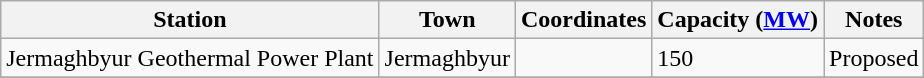<table class="wikitable sortable">
<tr>
<th>Station</th>
<th>Town</th>
<th>Coordinates</th>
<th>Capacity (<a href='#'>MW</a>)</th>
<th>Notes</th>
</tr>
<tr>
<td>Jermaghbyur Geothermal Power Plant</td>
<td>Jermaghbyur</td>
<td> </td>
<td>150</td>
<td>Proposed</td>
</tr>
<tr>
</tr>
</table>
